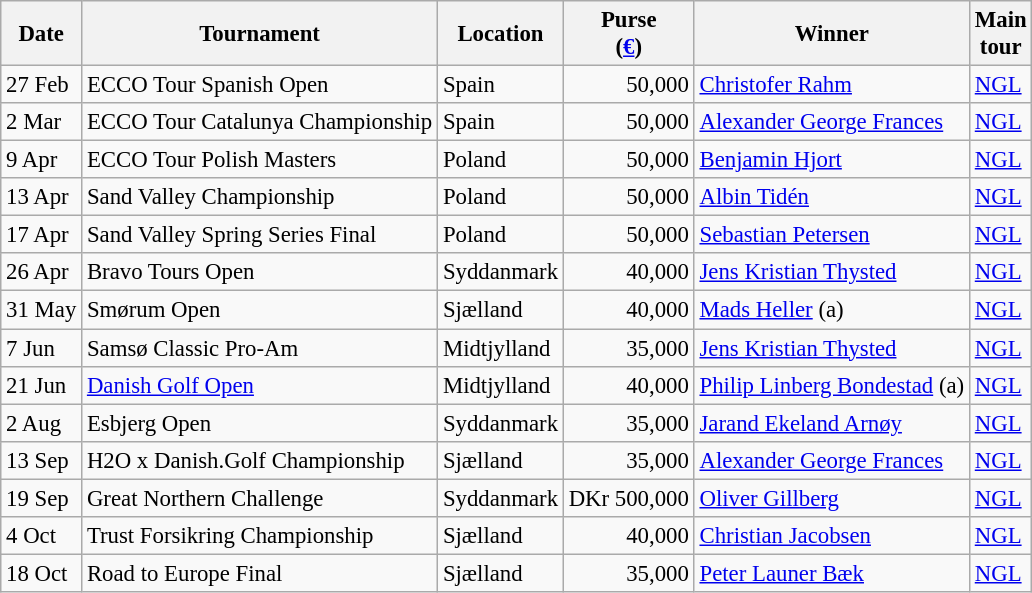<table class="wikitable" style="font-size:95%;">
<tr>
<th>Date</th>
<th>Tournament</th>
<th>Location</th>
<th>Purse<br>(<a href='#'>€</a>)</th>
<th>Winner</th>
<th>Main<br>tour</th>
</tr>
<tr>
<td>27 Feb</td>
<td>ECCO Tour Spanish Open</td>
<td>Spain</td>
<td align=right>50,000</td>
<td> <a href='#'>Christofer Rahm</a></td>
<td><a href='#'>NGL</a></td>
</tr>
<tr>
<td>2 Mar</td>
<td>ECCO Tour Catalunya Championship</td>
<td>Spain</td>
<td align=right>50,000</td>
<td> <a href='#'>Alexander George Frances</a></td>
<td><a href='#'>NGL</a></td>
</tr>
<tr>
<td>9 Apr</td>
<td>ECCO Tour Polish Masters</td>
<td>Poland</td>
<td align=right>50,000</td>
<td> <a href='#'>Benjamin Hjort</a></td>
<td><a href='#'>NGL</a></td>
</tr>
<tr>
<td>13 Apr</td>
<td>Sand Valley Championship</td>
<td>Poland</td>
<td align=right>50,000</td>
<td> <a href='#'>Albin Tidén</a></td>
<td><a href='#'>NGL</a></td>
</tr>
<tr>
<td>17 Apr</td>
<td>Sand Valley Spring Series Final</td>
<td>Poland</td>
<td align=right>50,000</td>
<td> <a href='#'>Sebastian Petersen</a></td>
<td><a href='#'>NGL</a></td>
</tr>
<tr>
<td>26 Apr</td>
<td>Bravo Tours Open</td>
<td>Syddanmark</td>
<td align=right>40,000</td>
<td> <a href='#'>Jens Kristian Thysted</a></td>
<td><a href='#'>NGL</a></td>
</tr>
<tr>
<td>31 May</td>
<td>Smørum Open</td>
<td>Sjælland</td>
<td align=right>40,000</td>
<td> <a href='#'>Mads Heller</a> (a)</td>
<td><a href='#'>NGL</a></td>
</tr>
<tr>
<td>7 Jun</td>
<td>Samsø Classic Pro-Am</td>
<td>Midtjylland</td>
<td align=right>35,000</td>
<td> <a href='#'>Jens Kristian Thysted</a></td>
<td><a href='#'>NGL</a></td>
</tr>
<tr>
<td>21 Jun</td>
<td><a href='#'>Danish Golf Open</a></td>
<td>Midtjylland</td>
<td align=right>40,000</td>
<td> <a href='#'>Philip Linberg Bondestad</a> (a)</td>
<td><a href='#'>NGL</a></td>
</tr>
<tr>
<td>2 Aug</td>
<td>Esbjerg Open</td>
<td>Syddanmark</td>
<td align=right>35,000</td>
<td> <a href='#'>Jarand Ekeland Arnøy</a></td>
<td><a href='#'>NGL</a></td>
</tr>
<tr>
<td>13 Sep</td>
<td>H2O x Danish.Golf Championship</td>
<td>Sjælland</td>
<td align=right>35,000</td>
<td> <a href='#'>Alexander George Frances</a></td>
<td><a href='#'>NGL</a></td>
</tr>
<tr>
<td>19 Sep</td>
<td>Great Northern Challenge</td>
<td>Syddanmark</td>
<td align=right>DKr 500,000</td>
<td> <a href='#'>Oliver Gillberg</a></td>
<td><a href='#'>NGL</a></td>
</tr>
<tr>
<td>4 Oct</td>
<td>Trust Forsikring Championship</td>
<td>Sjælland</td>
<td align=right>40,000</td>
<td> <a href='#'>Christian Jacobsen</a></td>
<td><a href='#'>NGL</a></td>
</tr>
<tr>
<td>18 Oct</td>
<td>Road to Europe Final</td>
<td>Sjælland</td>
<td align=right>35,000</td>
<td> <a href='#'>Peter Launer Bæk</a></td>
<td><a href='#'>NGL</a></td>
</tr>
</table>
